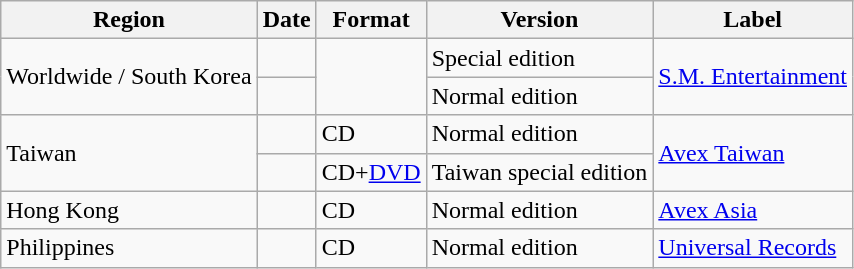<table class="wikitable">
<tr>
<th>Region</th>
<th>Date</th>
<th>Format</th>
<th>Version</th>
<th>Label</th>
</tr>
<tr>
<td rowspan="2">Worldwide / South Korea</td>
<td></td>
<td rowspan="2"></td>
<td>Special edition</td>
<td rowspan="2"><a href='#'>S.M. Entertainment</a></td>
</tr>
<tr>
<td></td>
<td>Normal edition</td>
</tr>
<tr>
<td rowspan="2">Taiwan</td>
<td></td>
<td>CD</td>
<td>Normal edition</td>
<td rowspan="2"><a href='#'>Avex Taiwan</a></td>
</tr>
<tr>
<td></td>
<td>CD+<a href='#'>DVD</a></td>
<td>Taiwan special edition</td>
</tr>
<tr>
<td>Hong Kong</td>
<td></td>
<td>CD</td>
<td>Normal edition</td>
<td><a href='#'>Avex Asia</a></td>
</tr>
<tr>
<td>Philippines</td>
<td></td>
<td>CD</td>
<td>Normal edition</td>
<td><a href='#'>Universal Records</a></td>
</tr>
</table>
